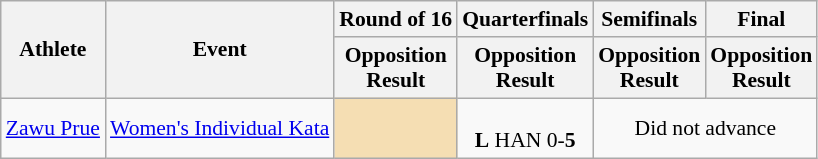<table class="wikitable" style="font-size:90%">
<tr>
<th rowspan="2">Athlete</th>
<th rowspan="2">Event</th>
<th>Round of 16</th>
<th>Quarterfinals</th>
<th>Semifinals</th>
<th>Final</th>
</tr>
<tr>
<th>Opposition<br>Result</th>
<th>Opposition<br>Result</th>
<th>Opposition<br>Result</th>
<th>Opposition<br>Result</th>
</tr>
<tr>
<td><a href='#'>Zawu Prue</a></td>
<td><a href='#'>Women's Individual Kata</a></td>
<td align="center" bgcolor=wheat></td>
<td align=center><br><strong>L</strong> HAN 0-<strong>5</strong></td>
<td align=center colspan="7">Did not advance</td>
</tr>
</table>
